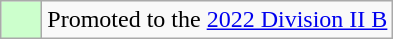<table class="wikitable">
<tr>
<td width=20px bgcolor=#ccffcc></td>
<td>Promoted to the <a href='#'>2022 Division II B</a></td>
</tr>
</table>
